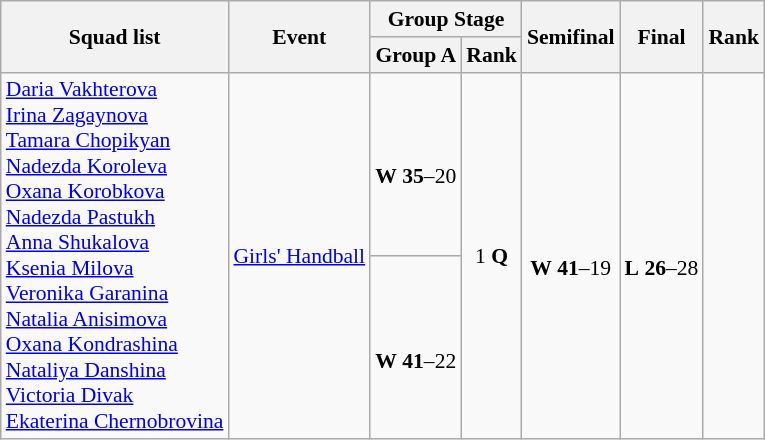<table class=wikitable style="font-size:90%">
<tr>
<th rowspan=2>Squad list</th>
<th rowspan=2>Event</th>
<th colspan=2>Group Stage</th>
<th rowspan=2>Semifinal</th>
<th rowspan=2>Final</th>
<th rowspan=2>Rank</th>
</tr>
<tr>
<th>Group A</th>
<th>Rank</th>
</tr>
<tr>
<td rowspan=2><a href='#'>Daria Vakhterova</a><br><a href='#'>Irina Zagaynova</a><br><a href='#'>Tamara Chopikyan</a><br><a href='#'>Nadezda Koroleva</a><br><a href='#'>Oxana Korobkova</a><br><a href='#'>Nadezda Pastukh</a><br><a href='#'>Anna Shukalova</a><br><a href='#'>Ksenia Milova</a><br><a href='#'>Veronika Garanina</a><br><a href='#'>Natalia Anisimova</a><br><a href='#'>Oxana Kondrashina</a><br><a href='#'>Nataliya Danshina</a><br><a href='#'>Victoria Divak</a><br><a href='#'>Ekaterina Chernobrovina</a></td>
<td rowspan=2><a href='#'>Girls' Handball</a></td>
<td align=center><br> <strong>W</strong> <strong>35</strong>–20</td>
<td rowspan=2 align=center>1 <strong>Q</strong></td>
<td rowspan=2 align=center><br> <strong>W</strong> <strong>41</strong>–19</td>
<td rowspan=2 align=center><br> <strong>L</strong> <strong>26</strong>–28</td>
<td rowspan=2 align=center></td>
</tr>
<tr>
<td align=center><br> <strong>W</strong> <strong>41</strong>–22</td>
</tr>
</table>
